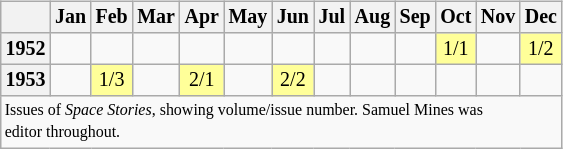<table class="wikitable" style="font-size: 10pt; line-height: 11pt; margin-right: 2em; text-align: center; float: left">
<tr>
<th></th>
<th>Jan</th>
<th>Feb</th>
<th>Mar</th>
<th>Apr</th>
<th>May</th>
<th>Jun</th>
<th>Jul</th>
<th>Aug</th>
<th>Sep</th>
<th>Oct</th>
<th>Nov</th>
<th>Dec</th>
</tr>
<tr>
<th>1952</th>
<td></td>
<td></td>
<td></td>
<td></td>
<td></td>
<td></td>
<td></td>
<td></td>
<td></td>
<td bgcolor=#ffff99>1/1</td>
<td></td>
<td bgcolor=#ffff99>1/2</td>
</tr>
<tr>
<th>1953</th>
<td></td>
<td bgcolor=#ffff99>1/3</td>
<td></td>
<td bgcolor=#ffff99>2/1</td>
<td></td>
<td bgcolor=#ffff99>2/2</td>
<td></td>
<td></td>
<td></td>
<td></td>
<td></td>
<td></td>
</tr>
<tr>
<td colspan="13" style="font-size: 8pt; text-align:left">Issues of <em>Space Stories</em>, showing volume/issue number.  Samuel Mines was<br>editor throughout.</td>
</tr>
</table>
